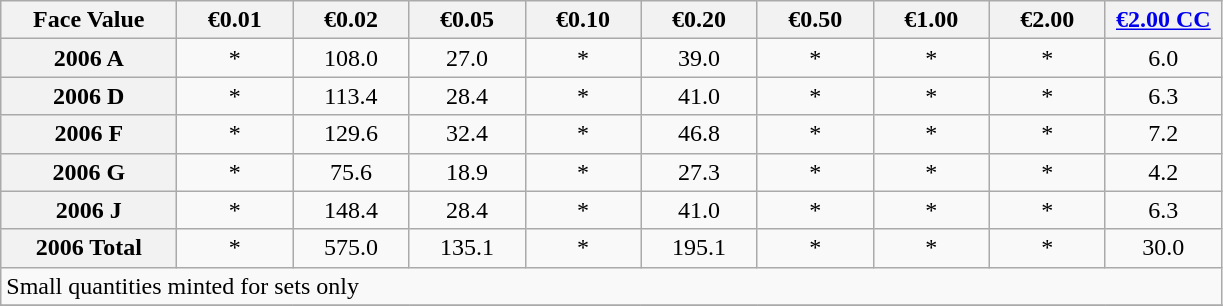<table class="wikitable" style="text-align:center">
<tr>
<th align=left width=110px>Face Value</th>
<th align=left width=70px>€0.01</th>
<th align=left width=70px>€0.02</th>
<th align=left width=70px>€0.05</th>
<th align=left width=70px>€0.10</th>
<th align=left width=70px>€0.20</th>
<th align=left width=70px>€0.50</th>
<th align=left width=70px>€1.00</th>
<th align=left width=70px>€2.00</th>
<th align=left width=70px><a href='#'>€2.00 CC</a></th>
</tr>
<tr>
<th>2006 A</th>
<td>*</td>
<td>108.0</td>
<td>27.0</td>
<td>*</td>
<td>39.0</td>
<td>*</td>
<td>*</td>
<td>*</td>
<td>6.0</td>
</tr>
<tr>
<th>2006 D</th>
<td>*</td>
<td>113.4</td>
<td>28.4</td>
<td>*</td>
<td>41.0</td>
<td>*</td>
<td>*</td>
<td>*</td>
<td>6.3</td>
</tr>
<tr>
<th>2006 F</th>
<td>*</td>
<td>129.6</td>
<td>32.4</td>
<td>*</td>
<td>46.8</td>
<td>*</td>
<td>*</td>
<td>*</td>
<td>7.2</td>
</tr>
<tr>
<th>2006 G</th>
<td>*</td>
<td>75.6</td>
<td>18.9</td>
<td>*</td>
<td>27.3</td>
<td>*</td>
<td>*</td>
<td>*</td>
<td>4.2</td>
</tr>
<tr>
<th>2006 J</th>
<td>*</td>
<td>148.4</td>
<td>28.4</td>
<td>*</td>
<td>41.0</td>
<td>*</td>
<td>*</td>
<td>*</td>
<td>6.3</td>
</tr>
<tr>
<th>2006 Total</th>
<td>*</td>
<td>575.0</td>
<td>135.1</td>
<td>*</td>
<td>195.1</td>
<td>*</td>
<td>*</td>
<td>*</td>
<td>30.0</td>
</tr>
<tr>
<td align=left colspan=10> Small quantities minted for sets only</td>
</tr>
<tr>
</tr>
</table>
